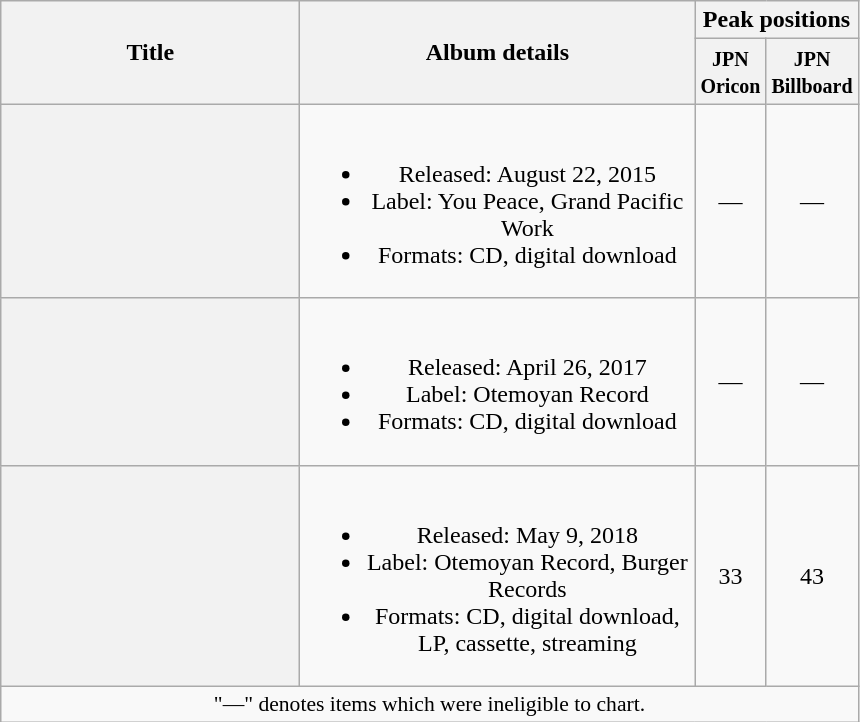<table class="wikitable plainrowheaders" style="text-align:center;">
<tr>
<th style="width:12em;" rowspan="2">Title</th>
<th style="width:16em;" rowspan="2">Album details</th>
<th colspan="2">Peak positions</th>
</tr>
<tr>
<th style="width:2.5em;"><small>JPN<br>Oricon</small><br></th>
<th style="width:2.5em;"><small>JPN<br>Billboard</small><br></th>
</tr>
<tr>
<th scope="row"></th>
<td><br><ul><li>Released: August 22, 2015</li><li>Label: You Peace, Grand Pacific Work</li><li>Formats: CD, digital download</li></ul></td>
<td>—</td>
<td>—</td>
</tr>
<tr>
<th scope="row"></th>
<td><br><ul><li>Released: April 26, 2017</li><li>Label: Otemoyan Record</li><li>Formats: CD, digital download</li></ul></td>
<td>—</td>
<td>—</td>
</tr>
<tr>
<th scope="row"></th>
<td><br><ul><li>Released: May 9, 2018</li><li>Label: Otemoyan Record, Burger Records</li><li>Formats: CD, digital download, LP, cassette, streaming</li></ul></td>
<td>33</td>
<td>43</td>
</tr>
<tr>
<td colspan="12" align="center" style="font-size:90%;">"—" denotes items which were ineligible to chart.</td>
</tr>
</table>
